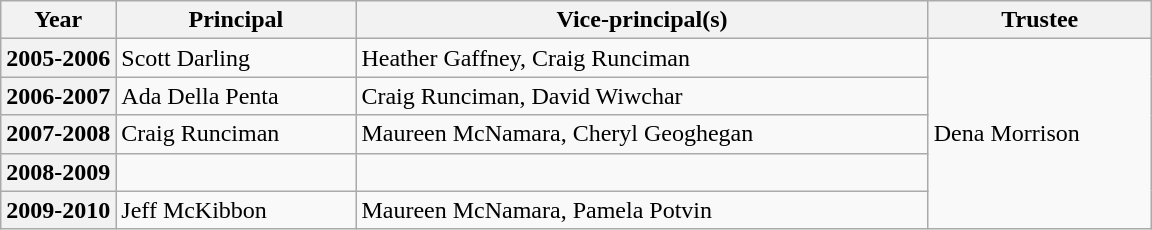<table class="wikitable">
<tr>
<th width="10%">Year</th>
<th>Principal</th>
<th>Vice-principal(s)</th>
<th>Trustee</th>
</tr>
<tr>
<th>2005-2006</th>
<td>Scott Darling</td>
<td>Heather Gaffney, Craig Runciman</td>
<td rowspan=5>Dena Morrison</td>
</tr>
<tr>
<th>2006-2007</th>
<td>Ada Della Penta</td>
<td>Craig Runciman, David Wiwchar</td>
</tr>
<tr>
<th>2007-2008</th>
<td>Craig Runciman</td>
<td>Maureen McNamara, Cheryl Geoghegan</td>
</tr>
<tr>
<th>2008-2009</th>
<td></td>
<td></td>
</tr>
<tr>
<th>2009-2010</th>
<td>Jeff McKibbon</td>
<td>Maureen McNamara, Pamela Potvin</td>
</tr>
</table>
